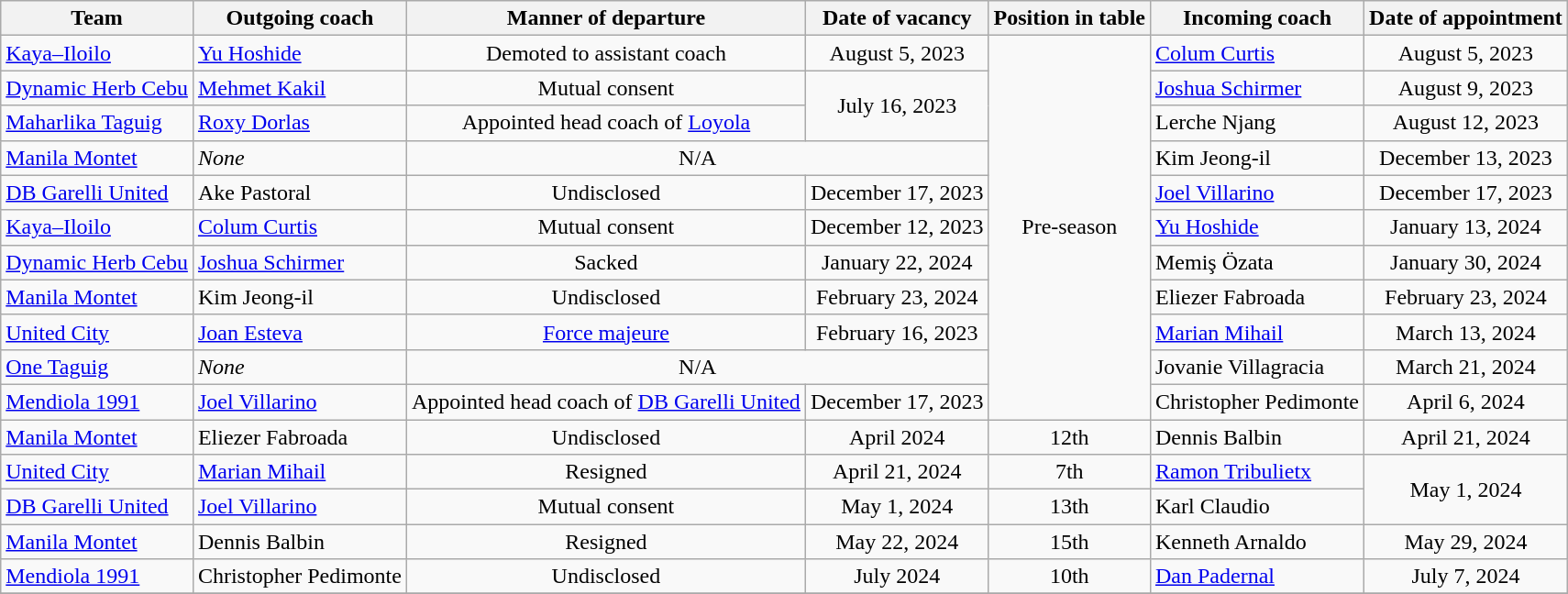<table class="wikitable sortable">
<tr>
<th>Team</th>
<th>Outgoing coach</th>
<th>Manner of departure</th>
<th>Date of vacancy</th>
<th>Position in table</th>
<th>Incoming coach</th>
<th>Date of appointment</th>
</tr>
<tr>
<td><a href='#'>Kaya–Iloilo</a></td>
<td> <a href='#'>Yu Hoshide</a></td>
<td align="center">Demoted to assistant coach</td>
<td align="center">August 5, 2023</td>
<td rowspan="11" align="center">Pre-season</td>
<td> <a href='#'>Colum Curtis</a></td>
<td align="center">August 5, 2023</td>
</tr>
<tr>
<td><a href='#'>Dynamic Herb Cebu</a></td>
<td> <a href='#'>Mehmet Kakil</a></td>
<td align="center">Mutual consent</td>
<td rowspan="2" align="center">July 16, 2023</td>
<td> <a href='#'>Joshua Schirmer</a></td>
<td align="center">August 9, 2023</td>
</tr>
<tr>
<td><a href='#'>Maharlika Taguig</a></td>
<td> <a href='#'>Roxy Dorlas</a></td>
<td align="center">Appointed head coach of <a href='#'>Loyola</a></td>
<td> Lerche Njang</td>
<td align="center">August 12, 2023</td>
</tr>
<tr>
<td><a href='#'>Manila Montet</a></td>
<td><em>None</em></td>
<td colspan="2" align="center">N/A</td>
<td> Kim Jeong-il</td>
<td align="center">December 13, 2023</td>
</tr>
<tr>
<td><a href='#'>DB Garelli United</a></td>
<td> Ake Pastoral</td>
<td align="center">Undisclosed</td>
<td align="center">December 17, 2023</td>
<td> <a href='#'>Joel Villarino</a></td>
<td align="center">December 17, 2023</td>
</tr>
<tr>
<td><a href='#'>Kaya–Iloilo</a></td>
<td> <a href='#'>Colum Curtis</a></td>
<td align="center">Mutual consent</td>
<td align="center">December 12, 2023</td>
<td> <a href='#'>Yu Hoshide</a></td>
<td align="center">January 13, 2024</td>
</tr>
<tr>
<td><a href='#'>Dynamic Herb Cebu</a></td>
<td> <a href='#'>Joshua Schirmer</a></td>
<td align="center">Sacked</td>
<td align="center">January 22, 2024</td>
<td> Memiş Özata</td>
<td align="center">January 30, 2024</td>
</tr>
<tr>
<td><a href='#'>Manila Montet</a></td>
<td> Kim Jeong-il</td>
<td align="center">Undisclosed</td>
<td align="center">February 23, 2024</td>
<td> Eliezer Fabroada</td>
<td align="center">February 23, 2024</td>
</tr>
<tr>
<td><a href='#'>United City</a></td>
<td> <a href='#'>Joan Esteva</a></td>
<td align="center"><a href='#'>Force majeure</a></td>
<td align="center">February 16, 2023</td>
<td> <a href='#'>Marian Mihail</a></td>
<td align="center">March 13, 2024</td>
</tr>
<tr>
<td><a href='#'>One Taguig</a></td>
<td><em>None</em></td>
<td colspan="2" align="center">N/A</td>
<td> Jovanie Villagracia</td>
<td align="center">March 21, 2024</td>
</tr>
<tr>
<td><a href='#'>Mendiola 1991</a></td>
<td> <a href='#'>Joel Villarino</a></td>
<td align="center">Appointed head coach of <a href='#'>DB Garelli United</a></td>
<td align="center">December 17, 2023</td>
<td> Christopher Pedimonte</td>
<td align="center">April 6, 2024</td>
</tr>
<tr>
<td><a href='#'>Manila Montet</a></td>
<td>  Eliezer Fabroada</td>
<td align="center">Undisclosed</td>
<td align="center">April 2024</td>
<td align="center">12th</td>
<td> Dennis Balbin</td>
<td align="center">April 21, 2024</td>
</tr>
<tr>
<td><a href='#'>United City</a></td>
<td> <a href='#'>Marian Mihail</a></td>
<td align="center">Resigned</td>
<td align="center">April 21, 2024</td>
<td align="center">7th</td>
<td> <a href='#'>Ramon Tribulietx</a></td>
<td rowspan="2" align="center">May 1, 2024</td>
</tr>
<tr>
<td><a href='#'>DB Garelli United</a></td>
<td> <a href='#'>Joel Villarino</a></td>
<td align="center">Mutual consent</td>
<td align="center">May 1, 2024</td>
<td align="center">13th</td>
<td> Karl Claudio</td>
</tr>
<tr>
<td><a href='#'>Manila Montet</a></td>
<td>  Dennis Balbin</td>
<td align="center">Resigned</td>
<td align="center">May 22, 2024</td>
<td align="center">15th</td>
<td> Kenneth Arnaldo</td>
<td align="center">May 29, 2024</td>
</tr>
<tr>
<td><a href='#'>Mendiola 1991</a></td>
<td> Christopher Pedimonte</td>
<td align="center">Undisclosed</td>
<td align="center">July 2024</td>
<td align="center">10th</td>
<td> <a href='#'>Dan Padernal</a></td>
<td align="center">July 7, 2024</td>
</tr>
<tr>
</tr>
</table>
